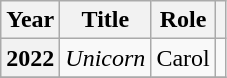<table class="wikitable  plainrowheaders">
<tr>
<th scope="col">Year</th>
<th scope="col">Title</th>
<th scope="col">Role</th>
<th scope="col" class="unsortable"></th>
</tr>
<tr>
<th scope="row">2022</th>
<td><em>Unicorn</em></td>
<td>Carol</td>
<td></td>
</tr>
<tr>
</tr>
</table>
